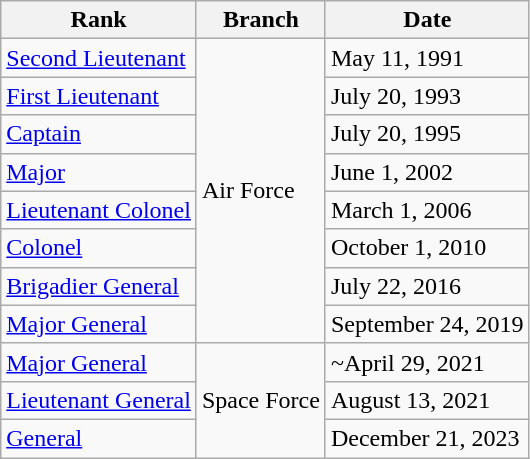<table class="wikitable">
<tr>
<th>Rank</th>
<th>Branch</th>
<th>Date</th>
</tr>
<tr>
<td> <a href='#'>Second Lieutenant</a></td>
<td rowspan=8>Air Force</td>
<td>May 11, 1991</td>
</tr>
<tr>
<td> <a href='#'>First Lieutenant</a></td>
<td>July 20, 1993</td>
</tr>
<tr>
<td> <a href='#'>Captain</a></td>
<td>July 20, 1995</td>
</tr>
<tr>
<td> <a href='#'>Major</a></td>
<td>June 1, 2002</td>
</tr>
<tr>
<td> <a href='#'>Lieutenant Colonel</a></td>
<td>March 1, 2006</td>
</tr>
<tr>
<td> <a href='#'>Colonel</a></td>
<td>October 1, 2010</td>
</tr>
<tr>
<td> <a href='#'>Brigadier General</a></td>
<td>July 22, 2016</td>
</tr>
<tr>
<td> <a href='#'>Major General</a></td>
<td>September 24, 2019</td>
</tr>
<tr>
<td> <a href='#'>Major General</a></td>
<td rowspan=3>Space Force</td>
<td>~April 29, 2021</td>
</tr>
<tr>
<td> <a href='#'>Lieutenant General</a></td>
<td>August 13, 2021</td>
</tr>
<tr>
<td> <a href='#'>General</a></td>
<td>December 21, 2023</td>
</tr>
</table>
